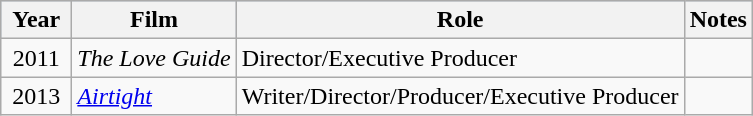<table class="wikitable">
<tr style="background:#B0C4DE;">
<th>Year</th>
<th>Film</th>
<th>Role</th>
<th>Notes</th>
</tr>
<tr>
<td style="width:40px; text-align:center;">2011</td>
<td><em>The Love Guide</em></td>
<td>Director/Executive Producer</td>
<td></td>
</tr>
<tr>
<td style="width:40px; text-align:center;">2013</td>
<td><em><a href='#'>Airtight</a></em></td>
<td>Writer/Director/Producer/Executive Producer</td>
<td></td>
</tr>
</table>
